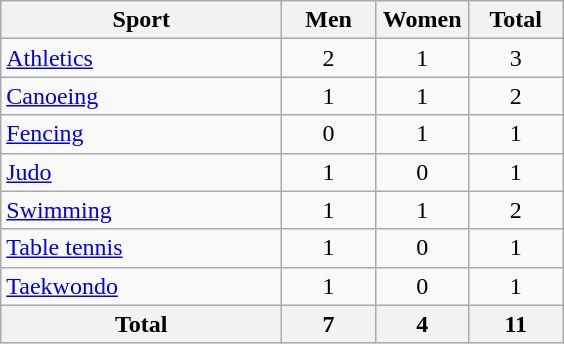<table class="wikitable sortable" style="text-align:center;">
<tr>
<th width=180>Sport</th>
<th width=55>Men</th>
<th width=55>Women</th>
<th width=55>Total</th>
</tr>
<tr>
<td align=left><a href='#'>Athletics</a></td>
<td>2</td>
<td>1</td>
<td>3</td>
</tr>
<tr>
<td align=left><a href='#'>Canoeing</a></td>
<td>1</td>
<td>1</td>
<td>2</td>
</tr>
<tr>
<td align=left><a href='#'>Fencing</a></td>
<td>0</td>
<td>1</td>
<td>1</td>
</tr>
<tr>
<td align=left><a href='#'>Judo</a></td>
<td>1</td>
<td>0</td>
<td>1</td>
</tr>
<tr>
<td align=left><a href='#'>Swimming</a></td>
<td>1</td>
<td>1</td>
<td>2</td>
</tr>
<tr>
<td align=left><a href='#'>Table tennis</a></td>
<td>1</td>
<td>0</td>
<td>1</td>
</tr>
<tr>
<td align=left><a href='#'>Taekwondo</a></td>
<td>1</td>
<td>0</td>
<td>1</td>
</tr>
<tr>
<th>Total</th>
<th>7</th>
<th>4</th>
<th>11</th>
</tr>
</table>
